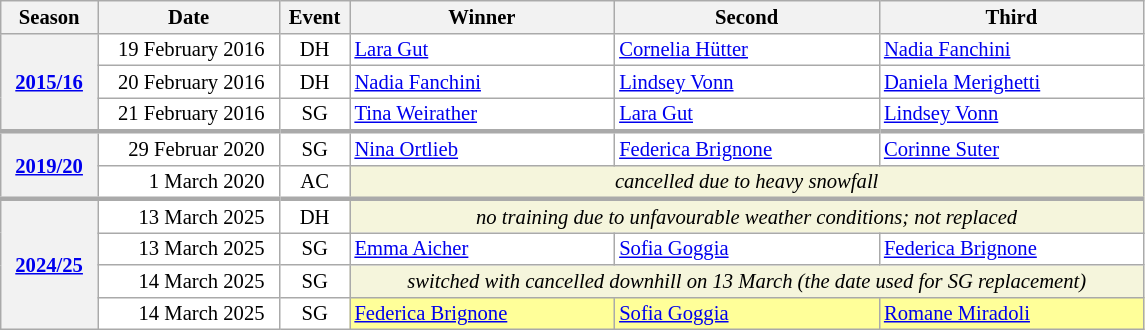<table class="wikitable plainrowheaders" style="background:#fff; font-size:86%; line-height:15px; border:grey solid 1px; border-collapse:collapse;">
<tr>
<th width=58>Season</th>
<th width=115>Date</th>
<th width=40>Event</th>
<th width=170>Winner</th>
<th width=170>Second</th>
<th width=170>Third</th>
</tr>
<tr>
<th rowspan=3><a href='#'>2015/16</a></th>
<td align=right>19 February 2016  </td>
<td align=center>DH</td>
<td> <a href='#'>Lara Gut</a></td>
<td> <a href='#'>Cornelia Hütter</a></td>
<td> <a href='#'>Nadia Fanchini</a></td>
</tr>
<tr>
<td align=right>20 February 2016  </td>
<td align=center>DH</td>
<td> <a href='#'>Nadia Fanchini</a></td>
<td> <a href='#'>Lindsey Vonn</a></td>
<td> <a href='#'>Daniela Merighetti</a></td>
</tr>
<tr>
<td align=right>21 February 2016  </td>
<td align=center>SG</td>
<td> <a href='#'>Tina Weirather</a></td>
<td> <a href='#'>Lara Gut</a></td>
<td> <a href='#'>Lindsey Vonn</a></td>
</tr>
<tr>
<th rowspan=2 style="border-top-width:3px"><a href='#'>2019/20</a></th>
<td style="border-top-width:3px" align=right>29 Februar 2020  </td>
<td style="border-top-width:3px" align=center>SG</td>
<td style="border-top-width:3px"> <a href='#'>Nina Ortlieb</a></td>
<td style="border-top-width:3px"> <a href='#'>Federica Brignone</a></td>
<td style="border-top-width:3px"> <a href='#'>Corinne Suter</a></td>
</tr>
<tr>
<td align=right>1 March 2020  </td>
<td align=center>AC</td>
<td align=center colspan=3 bgcolor="F5F5DC"><em>cancelled due to heavy snowfall</em></td>
</tr>
<tr>
<th rowspan=4 style="border-top-width:3px"><a href='#'>2024/25</a></th>
<td style="border-top-width:3px" align=right>13 March 2025  </td>
<td style="border-top-width:3px" align=center>DH</td>
<td style="border-top-width:3px" align=center colspan=3 bgcolor="F5F5DC"><em>no training due to unfavourable weather conditions; not replaced</em></td>
</tr>
<tr>
<td align=right>13 March 2025  </td>
<td align=center>SG</td>
<td> <a href='#'>Emma Aicher</a></td>
<td> <a href='#'>Sofia Goggia</a></td>
<td> <a href='#'>Federica Brignone</a></td>
</tr>
<tr>
<td align=right>14 March 2025  </td>
<td align=center>SG</td>
<td align=center colspan=3 bgcolor="F5F5DC"><em>switched with cancelled downhill on 13 March (the date used for SG replacement)</em></td>
</tr>
<tr>
<td align=right>14 March 2025  </td>
<td align=center>SG</td>
<td bgcolor=#FFFF99> <a href='#'>Federica Brignone</a></td>
<td bgcolor=#FFFF99> <a href='#'>Sofia Goggia</a></td>
<td bgcolor=#FFFF99> <a href='#'>Romane Miradoli</a></td>
</tr>
</table>
